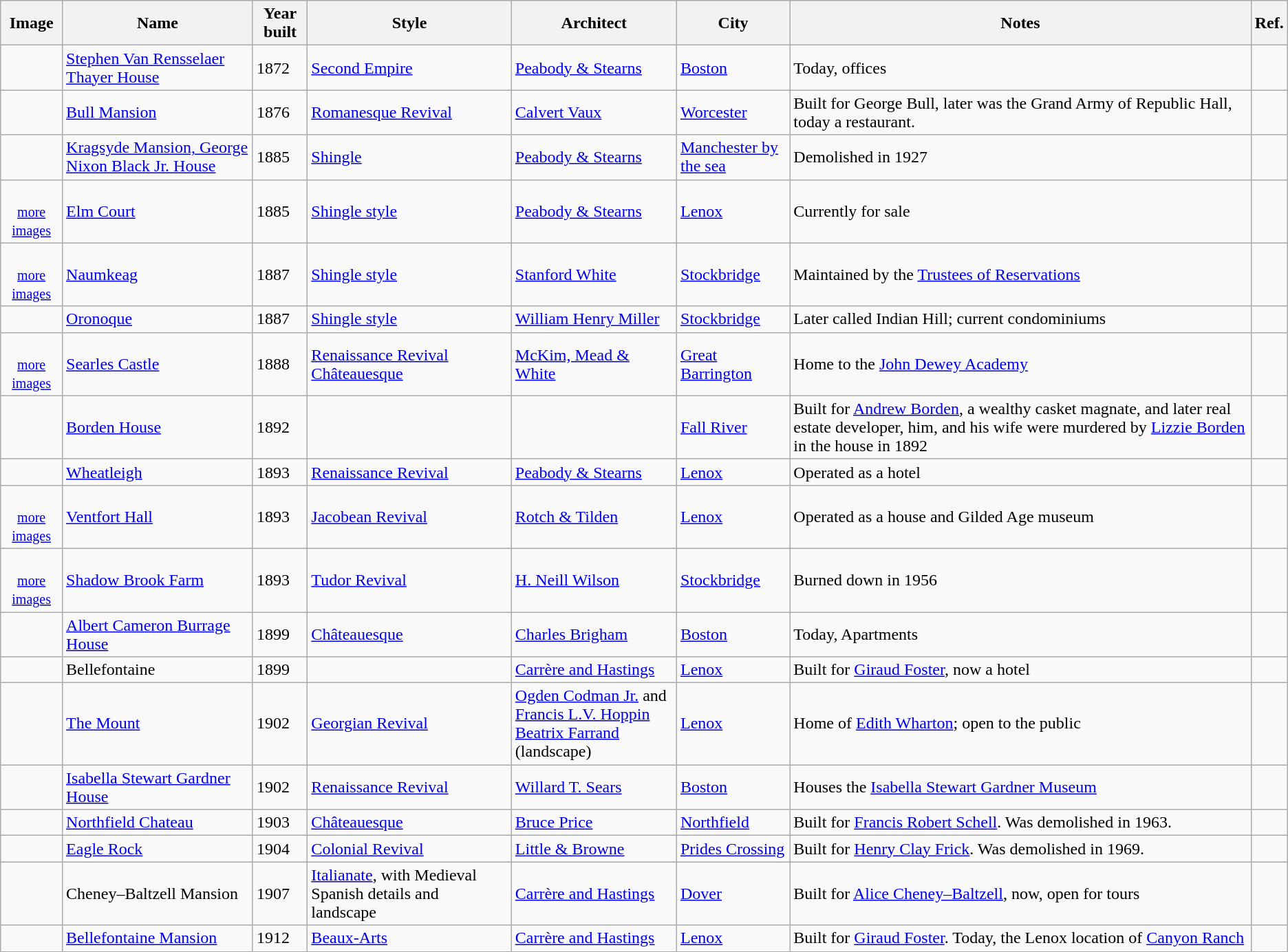<table class="sortable wikitable">
<tr>
<th>Image</th>
<th>Name</th>
<th>Year built</th>
<th>Style</th>
<th>Architect</th>
<th>City</th>
<th>Notes</th>
<th>Ref.</th>
</tr>
<tr>
<td></td>
<td><a href='#'>Stephen Van Rensselaer Thayer House</a></td>
<td>1872</td>
<td><a href='#'>Second Empire</a></td>
<td><a href='#'>Peabody & Stearns</a></td>
<td><a href='#'>Boston</a></td>
<td>Today, offices</td>
<td></td>
</tr>
<tr>
<td></td>
<td><a href='#'>Bull Mansion</a></td>
<td>1876</td>
<td><a href='#'>Romanesque Revival</a></td>
<td><a href='#'>Calvert Vaux</a></td>
<td><a href='#'>Worcester</a></td>
<td>Built for George Bull, later was the Grand Army of Republic Hall, today a restaurant.</td>
<td></td>
</tr>
<tr>
<td></td>
<td><a href='#'>Kragsyde Mansion, George Nixon Black Jr. House</a></td>
<td>1885</td>
<td><a href='#'>Shingle</a></td>
<td><a href='#'>Peabody & Stearns</a></td>
<td><a href='#'>Manchester by the sea</a></td>
<td>Demolished in 1927</td>
<td></td>
</tr>
<tr>
<td style="text-align:center;"><br><small><a href='#'>more images</a></small></td>
<td><a href='#'>Elm Court</a></td>
<td>1885</td>
<td><a href='#'>Shingle style</a></td>
<td><a href='#'>Peabody & Stearns</a></td>
<td><a href='#'>Lenox</a></td>
<td>Currently for sale</td>
<td></td>
</tr>
<tr>
<td style="text-align:center;"><br><small><a href='#'>more images</a></small></td>
<td><a href='#'>Naumkeag</a></td>
<td>1887</td>
<td><a href='#'>Shingle style</a></td>
<td><a href='#'>Stanford White</a></td>
<td><a href='#'>Stockbridge</a></td>
<td>Maintained by the <a href='#'>Trustees of Reservations</a></td>
<td></td>
</tr>
<tr>
<td style="text-align:center;"><br><small></small></td>
<td><a href='#'>Oronoque</a></td>
<td>1887</td>
<td><a href='#'>Shingle style</a></td>
<td><a href='#'>William Henry Miller</a></td>
<td><a href='#'>Stockbridge</a></td>
<td>Later called Indian Hill; current condominiums</td>
<td></td>
</tr>
<tr>
<td style="text-align:center;"><br><small><a href='#'>more images</a></small></td>
<td><a href='#'>Searles Castle</a></td>
<td>1888</td>
<td><a href='#'>Renaissance Revival</a> <a href='#'>Châteauesque</a></td>
<td><a href='#'>McKim, Mead & White</a></td>
<td><a href='#'>Great Barrington</a></td>
<td>Home to the <a href='#'>John Dewey Academy</a></td>
<td></td>
</tr>
<tr>
<td></td>
<td><a href='#'>Borden House</a></td>
<td>1892</td>
<td></td>
<td></td>
<td><a href='#'>Fall River</a></td>
<td>Built for <a href='#'>Andrew Borden</a>, a wealthy casket magnate, and later real estate developer, him, and his wife were murdered by <a href='#'>Lizzie Borden</a> in the house in 1892</td>
<td></td>
</tr>
<tr>
<td style="text-align:center;"><br><small></small></td>
<td><a href='#'>Wheatleigh</a></td>
<td>1893</td>
<td><a href='#'>Renaissance Revival</a></td>
<td><a href='#'>Peabody & Stearns</a></td>
<td><a href='#'>Lenox</a></td>
<td>Operated as a hotel</td>
<td></td>
</tr>
<tr>
<td style="text-align:center;"><br><small><a href='#'>more images</a></small></td>
<td><a href='#'>Ventfort Hall</a></td>
<td>1893</td>
<td><a href='#'>Jacobean Revival</a></td>
<td><a href='#'>Rotch & Tilden</a></td>
<td><a href='#'>Lenox</a></td>
<td>Operated as a house and Gilded Age museum</td>
<td></td>
</tr>
<tr>
<td style="text-align:center;"><br><small><a href='#'>more images</a></small></td>
<td><a href='#'>Shadow Brook Farm</a></td>
<td>1893</td>
<td><a href='#'>Tudor Revival</a></td>
<td><a href='#'>H. Neill Wilson</a></td>
<td><a href='#'>Stockbridge</a></td>
<td>Burned down in 1956</td>
<td></td>
</tr>
<tr>
<td></td>
<td><a href='#'>Albert Cameron Burrage House</a></td>
<td>1899</td>
<td><a href='#'>Châteauesque</a></td>
<td><a href='#'>Charles Brigham</a></td>
<td><a href='#'>Boston</a></td>
<td>Today, Apartments</td>
<td></td>
</tr>
<tr>
<td></td>
<td>Bellefontaine</td>
<td>1899</td>
<td></td>
<td><a href='#'>Carrère and Hastings</a></td>
<td><a href='#'>Lenox</a></td>
<td>Built for <a href='#'>Giraud Foster</a>, now a hotel</td>
<td></td>
</tr>
<tr>
<td style="text-align:center;"><br><small></small></td>
<td><a href='#'>The Mount</a></td>
<td>1902</td>
<td><a href='#'>Georgian Revival</a></td>
<td><a href='#'>Ogden Codman Jr.</a> and <a href='#'>Francis L.V. Hoppin</a><br><a href='#'>Beatrix Farrand</a> (landscape)</td>
<td><a href='#'>Lenox</a></td>
<td>Home of <a href='#'>Edith Wharton</a>; open to the public</td>
<td></td>
</tr>
<tr>
<td style="text-align:center;"><br><small></small></td>
<td><a href='#'>Isabella Stewart Gardner House</a></td>
<td>1902</td>
<td><a href='#'>Renaissance Revival</a></td>
<td><a href='#'>Willard T. Sears</a></td>
<td><a href='#'>Boston</a></td>
<td>Houses the <a href='#'>Isabella Stewart Gardner Museum</a></td>
<td></td>
</tr>
<tr>
<td></td>
<td><a href='#'>Northfield Chateau</a></td>
<td>1903</td>
<td><a href='#'>Châteauesque</a></td>
<td><a href='#'>Bruce Price</a></td>
<td><a href='#'>Northfield</a></td>
<td>Built for <a href='#'>Francis Robert Schell</a>. Was demolished in 1963.</td>
<td></td>
</tr>
<tr>
<td></td>
<td><a href='#'>Eagle Rock</a></td>
<td>1904</td>
<td><a href='#'>Colonial Revival</a></td>
<td><a href='#'>Little & Browne</a></td>
<td><a href='#'>Prides Crossing</a></td>
<td>Built for <a href='#'>Henry Clay Frick</a>. Was demolished in 1969.</td>
<td></td>
</tr>
<tr>
<td></td>
<td>Cheney–Baltzell Mansion</td>
<td>1907</td>
<td><a href='#'>Italianate</a>, with Medieval Spanish details and landscape</td>
<td><a href='#'>Carrère and Hastings</a></td>
<td><a href='#'>Dover</a></td>
<td>Built for <a href='#'>Alice Cheney–Baltzell</a>, now, open for tours</td>
<td></td>
</tr>
<tr>
<td style="text-align:center;"><br><small></small></td>
<td><a href='#'>Bellefontaine Mansion</a></td>
<td>1912</td>
<td><a href='#'>Beaux-Arts</a></td>
<td><a href='#'>Carrère and Hastings</a></td>
<td><a href='#'>Lenox</a></td>
<td>Built for <a href='#'>Giraud Foster</a>. Today, the Lenox location of <a href='#'>Canyon Ranch</a></td>
<td></td>
</tr>
</table>
